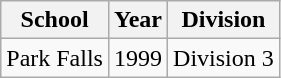<table class="wikitable">
<tr>
<th>School</th>
<th>Year</th>
<th>Division</th>
</tr>
<tr>
<td>Park Falls</td>
<td>1999</td>
<td>Division 3</td>
</tr>
</table>
